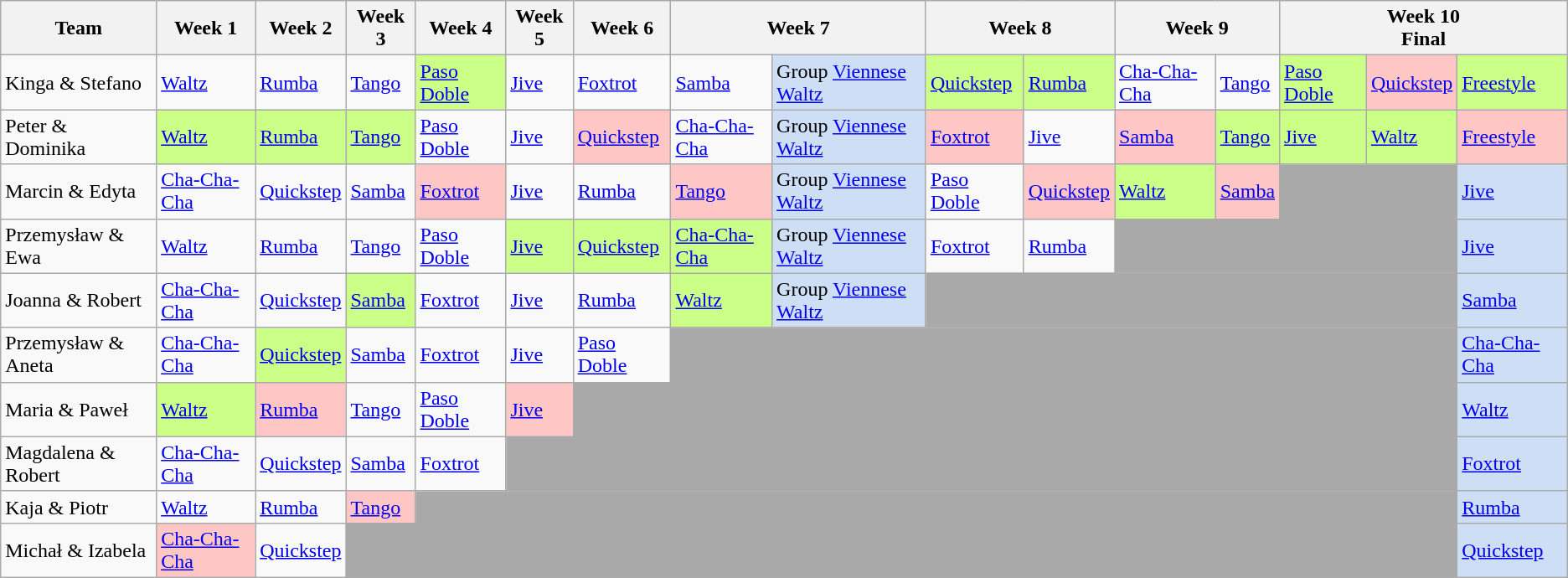<table class="wikitable" style=text-align:center">
<tr>
<th>Team</th>
<th>Week 1</th>
<th>Week 2</th>
<th>Week 3</th>
<th>Week 4</th>
<th>Week 5</th>
<th>Week 6</th>
<th colspan=2>Week 7</th>
<th colspan=2>Week 8</th>
<th colspan=2>Week 9</th>
<th colspan=3>Week 10<br>Final</th>
</tr>
<tr>
<td>Kinga & Stefano</td>
<td><a href='#'>Waltz</a></td>
<td><a href='#'>Rumba</a></td>
<td><a href='#'>Tango</a></td>
<td style="background:#ccff88;"><a href='#'>Paso Doble</a></td>
<td><a href='#'>Jive</a></td>
<td><a href='#'>Foxtrot</a></td>
<td><a href='#'>Samba</a></td>
<td style="background:#CEDEF4;">Group <a href='#'>Viennese Waltz</a></td>
<td style="background:#ccff88;"><a href='#'>Quickstep</a></td>
<td style="background:#ccff88;"><a href='#'>Rumba</a></td>
<td><a href='#'>Cha-Cha-Cha</a></td>
<td><a href='#'>Tango</a></td>
<td style="background:#ccff88;"><a href='#'>Paso Doble</a></td>
<td style="background:#ffc6c6;"><a href='#'>Quickstep</a></td>
<td style="background:#ccff88;"><a href='#'>Freestyle</a></td>
</tr>
<tr>
<td>Peter & Dominika</td>
<td style="background:#ccff88;"><a href='#'>Waltz</a></td>
<td style="background:#ccff88;"><a href='#'>Rumba</a></td>
<td style="background:#ccff88;"><a href='#'>Tango</a></td>
<td><a href='#'>Paso Doble</a></td>
<td><a href='#'>Jive</a></td>
<td style="background:#ffc6c6;"><a href='#'>Quickstep</a></td>
<td><a href='#'>Cha-Cha-Cha</a></td>
<td style="background:#CEDEF4;">Group <a href='#'>Viennese Waltz</a></td>
<td style="background:#ffc6c6;"><a href='#'>Foxtrot</a></td>
<td><a href='#'>Jive</a></td>
<td style="background:#ffc6c6;"><a href='#'>Samba</a></td>
<td style="background:#ccff88;"><a href='#'>Tango</a></td>
<td style="background:#ccff88;"><a href='#'>Jive</a></td>
<td style="background:#ccff88;"><a href='#'>Waltz</a></td>
<td style="background:#ffc6c6;"><a href='#'>Freestyle</a></td>
</tr>
<tr>
<td>Marcin & Edyta</td>
<td><a href='#'>Cha-Cha-Cha</a></td>
<td><a href='#'>Quickstep</a></td>
<td><a href='#'>Samba</a></td>
<td style="background:#ffc6c6;"><a href='#'>Foxtrot</a></td>
<td><a href='#'>Jive</a></td>
<td><a href='#'>Rumba</a></td>
<td style="background:#ffc6c6;"><a href='#'>Tango</a></td>
<td style="background:#CEDEF4;">Group <a href='#'>Viennese Waltz</a></td>
<td><a href='#'>Paso Doble</a></td>
<td style="background:#ffc6c6;"><a href='#'>Quickstep</a></td>
<td style="background:#ccff88;"><a href='#'>Waltz</a></td>
<td style="background:#ffc6c6;"><a href='#'>Samba</a></td>
<td style="background:darkgrey" colspan=2></td>
<td style="background:#CEDEF4;"><a href='#'>Jive</a></td>
</tr>
<tr>
<td>Przemysław & Ewa</td>
<td><a href='#'>Waltz</a></td>
<td><a href='#'>Rumba</a></td>
<td><a href='#'>Tango</a></td>
<td><a href='#'>Paso Doble</a></td>
<td style="background:#ccff88;"><a href='#'>Jive</a></td>
<td style="background:#ccff88;"><a href='#'>Quickstep</a></td>
<td style="background:#ccff88;"><a href='#'>Cha-Cha-Cha</a></td>
<td style="background:#CEDEF4;">Group <a href='#'>Viennese Waltz</a></td>
<td><a href='#'>Foxtrot</a></td>
<td><a href='#'>Rumba</a></td>
<td style="background:darkgrey" colspan=4></td>
<td style="background:#CEDEF4;"><a href='#'>Jive</a></td>
</tr>
<tr>
<td>Joanna & Robert</td>
<td><a href='#'>Cha-Cha-Cha</a></td>
<td><a href='#'>Quickstep</a></td>
<td style="background:#ccff88;"><a href='#'>Samba</a></td>
<td><a href='#'>Foxtrot</a></td>
<td><a href='#'>Jive</a></td>
<td><a href='#'>Rumba</a></td>
<td style="background:#ccff88;"><a href='#'>Waltz</a></td>
<td style="background:#CEDEF4;">Group <a href='#'>Viennese Waltz</a></td>
<td style="background:darkgrey" colspan="6"></td>
<td style="background:#CEDEF4;"><a href='#'>Samba</a></td>
</tr>
<tr>
<td>Przemysław & Aneta</td>
<td><a href='#'>Cha-Cha-Cha</a></td>
<td style="background:#ccff88;"><a href='#'>Quickstep</a></td>
<td><a href='#'>Samba</a></td>
<td><a href='#'>Foxtrot</a></td>
<td><a href='#'>Jive</a></td>
<td><a href='#'>Paso Doble</a></td>
<td style="background:darkgrey" colspan="8"></td>
<td style="background:#CEDEF4;"><a href='#'>Cha-Cha-Cha</a></td>
</tr>
<tr>
<td>Maria & Paweł</td>
<td style="background:#ccff88;"><a href='#'>Waltz</a></td>
<td style="background:#ffc6c6;"><a href='#'>Rumba</a></td>
<td><a href='#'>Tango</a></td>
<td><a href='#'>Paso Doble</a></td>
<td style="background:#ffc6c6;"><a href='#'>Jive</a></td>
<td style="background:darkgrey" colspan="9"></td>
<td style="background:#CEDEF4;"><a href='#'>Waltz</a></td>
</tr>
<tr>
<td>Magdalena & Robert</td>
<td><a href='#'>Cha-Cha-Cha</a></td>
<td><a href='#'>Quickstep</a></td>
<td><a href='#'>Samba</a></td>
<td><a href='#'>Foxtrot</a></td>
<td style="background:darkgrey" colspan="10"></td>
<td style="background:#CEDEF4;"><a href='#'>Foxtrot</a></td>
</tr>
<tr>
<td>Kaja & Piotr</td>
<td><a href='#'>Waltz</a></td>
<td><a href='#'>Rumba</a></td>
<td style="background:#ffc6c6;"><a href='#'>Tango</a></td>
<td style="background:darkgrey" colspan="11"></td>
<td style="background:#CEDEF4;"><a href='#'>Rumba</a></td>
</tr>
<tr>
<td>Michał & Izabela</td>
<td style="background:#ffc6c6;"><a href='#'>Cha-Cha-Cha</a></td>
<td><a href='#'>Quickstep</a></td>
<td style="background:darkgrey" colspan="12"></td>
<td style="background:#CEDEF4;"><a href='#'>Quickstep</a></td>
</tr>
</table>
